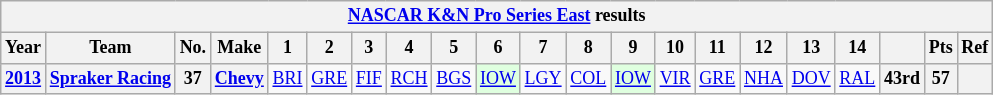<table class="wikitable" style="text-align:center; font-size:75%">
<tr>
<th colspan=23><a href='#'>NASCAR K&N Pro Series East</a> results</th>
</tr>
<tr>
<th>Year</th>
<th>Team</th>
<th>No.</th>
<th>Make</th>
<th>1</th>
<th>2</th>
<th>3</th>
<th>4</th>
<th>5</th>
<th>6</th>
<th>7</th>
<th>8</th>
<th>9</th>
<th>10</th>
<th>11</th>
<th>12</th>
<th>13</th>
<th>14</th>
<th></th>
<th>Pts</th>
<th>Ref</th>
</tr>
<tr>
<th><a href='#'>2013</a></th>
<th><a href='#'>Spraker Racing</a></th>
<th>37</th>
<th><a href='#'>Chevy</a></th>
<td><a href='#'>BRI</a></td>
<td><a href='#'>GRE</a></td>
<td><a href='#'>FIF</a></td>
<td><a href='#'>RCH</a></td>
<td><a href='#'>BGS</a></td>
<td style=background:#DFFFDF;"><a href='#'>IOW</a><br></td>
<td><a href='#'>LGY</a></td>
<td><a href='#'>COL</a></td>
<td style=background:#DFFFDF;"><a href='#'>IOW</a><br></td>
<td><a href='#'>VIR</a></td>
<td><a href='#'>GRE</a></td>
<td><a href='#'>NHA</a></td>
<td><a href='#'>DOV</a></td>
<td><a href='#'>RAL</a></td>
<th>43rd</th>
<th>57</th>
<th></th>
</tr>
</table>
